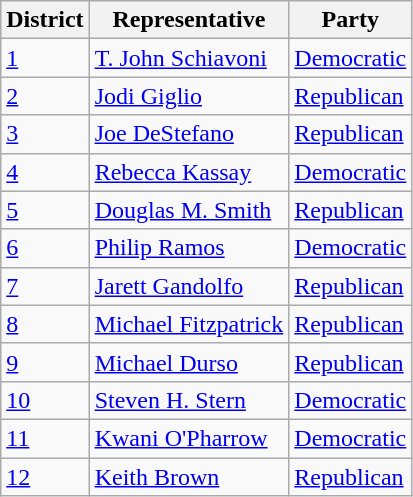<table class="wikitable">
<tr>
<th>District</th>
<th>Representative</th>
<th>Party</th>
</tr>
<tr>
<td><a href='#'>1</a></td>
<td><a href='#'>T. John Schiavoni</a></td>
<td><a href='#'>Democratic</a></td>
</tr>
<tr>
<td><a href='#'>2</a></td>
<td><a href='#'>Jodi Giglio</a></td>
<td><a href='#'>Republican</a></td>
</tr>
<tr>
<td><a href='#'>3</a></td>
<td><a href='#'>Joe DeStefano</a></td>
<td><a href='#'>Republican</a></td>
</tr>
<tr>
<td><a href='#'>4</a></td>
<td><a href='#'>Rebecca Kassay</a></td>
<td><a href='#'>Democratic</a></td>
</tr>
<tr>
<td><a href='#'>5</a></td>
<td><a href='#'>Douglas M. Smith</a></td>
<td><a href='#'>Republican</a></td>
</tr>
<tr>
<td><a href='#'>6</a></td>
<td><a href='#'>Philip Ramos</a></td>
<td><a href='#'>Democratic</a></td>
</tr>
<tr>
<td><a href='#'>7</a></td>
<td><a href='#'>Jarett Gandolfo</a></td>
<td><a href='#'>Republican</a></td>
</tr>
<tr>
<td><a href='#'>8</a></td>
<td><a href='#'>Michael Fitzpatrick</a></td>
<td><a href='#'>Republican</a></td>
</tr>
<tr>
<td><a href='#'>9</a></td>
<td><a href='#'>Michael Durso</a></td>
<td><a href='#'>Republican</a></td>
</tr>
<tr>
<td><a href='#'>10</a></td>
<td><a href='#'>Steven H. Stern</a></td>
<td><a href='#'>Democratic</a></td>
</tr>
<tr>
<td><a href='#'>11</a></td>
<td><a href='#'>Kwani O'Pharrow</a></td>
<td><a href='#'>Democratic</a></td>
</tr>
<tr>
<td><a href='#'>12</a></td>
<td><a href='#'>Keith Brown</a></td>
<td><a href='#'>Republican</a></td>
</tr>
</table>
